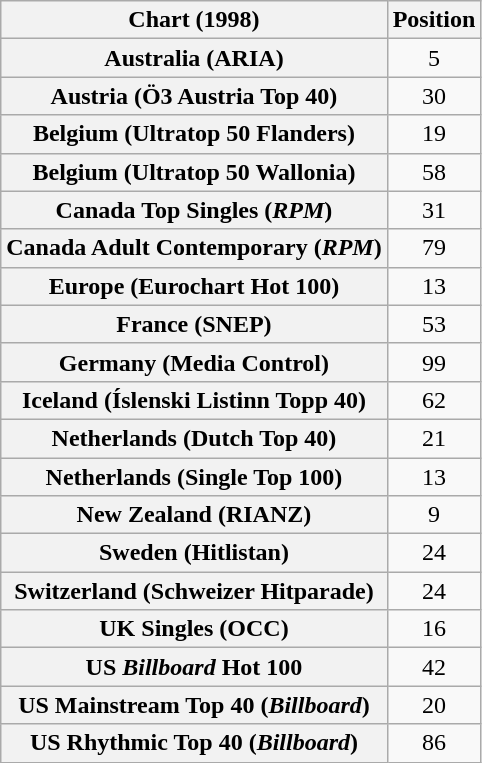<table class="wikitable sortable plainrowheaders" style="text-align:center">
<tr>
<th scope="col">Chart (1998)</th>
<th scope="col">Position</th>
</tr>
<tr>
<th scope="row">Australia (ARIA)</th>
<td>5</td>
</tr>
<tr>
<th scope="row">Austria (Ö3 Austria Top 40)</th>
<td>30</td>
</tr>
<tr>
<th scope="row">Belgium (Ultratop 50 Flanders)</th>
<td>19</td>
</tr>
<tr>
<th scope="row">Belgium (Ultratop 50 Wallonia)</th>
<td>58</td>
</tr>
<tr>
<th scope="row">Canada Top Singles (<em>RPM</em>)</th>
<td>31</td>
</tr>
<tr>
<th scope="row">Canada Adult Contemporary (<em>RPM</em>)</th>
<td>79</td>
</tr>
<tr>
<th scope="row">Europe (Eurochart Hot 100)</th>
<td>13</td>
</tr>
<tr>
<th scope="row">France (SNEP)</th>
<td>53</td>
</tr>
<tr>
<th scope="row">Germany (Media Control)</th>
<td>99</td>
</tr>
<tr>
<th scope="row">Iceland (Íslenski Listinn Topp 40)</th>
<td>62</td>
</tr>
<tr>
<th scope="row">Netherlands (Dutch Top 40)</th>
<td>21</td>
</tr>
<tr>
<th scope="row">Netherlands (Single Top 100)</th>
<td>13</td>
</tr>
<tr>
<th scope="row">New Zealand (RIANZ)</th>
<td>9</td>
</tr>
<tr>
<th scope="row">Sweden (Hitlistan)</th>
<td>24</td>
</tr>
<tr>
<th scope="row">Switzerland (Schweizer Hitparade)</th>
<td>24</td>
</tr>
<tr>
<th scope="row">UK Singles (OCC)</th>
<td>16</td>
</tr>
<tr>
<th scope="row">US <em>Billboard</em> Hot 100</th>
<td>42</td>
</tr>
<tr>
<th scope="row">US Mainstream Top 40 (<em>Billboard</em>)</th>
<td>20</td>
</tr>
<tr>
<th scope="row">US Rhythmic Top 40 (<em>Billboard</em>)</th>
<td>86</td>
</tr>
</table>
